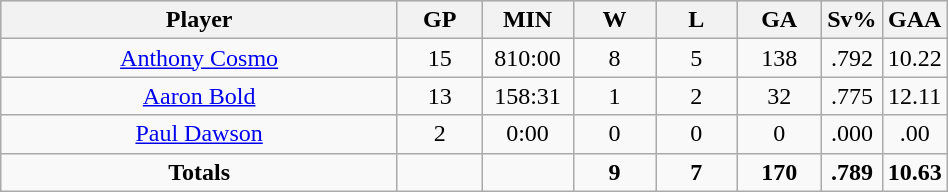<table class="wikitable sortable" width="50%">
<tr align="center"  bgcolor="#dddddd">
<th width="50%">Player</th>
<th width="10%">GP</th>
<th width="10%">MIN</th>
<th width="10%">W</th>
<th width="10%">L</th>
<th width="10%">GA</th>
<th width="10%">Sv%</th>
<th width="10%">GAA</th>
</tr>
<tr align=center>
<td><a href='#'>Anthony Cosmo</a></td>
<td>15</td>
<td>810:00</td>
<td>8</td>
<td>5</td>
<td>138</td>
<td>.792</td>
<td>10.22</td>
</tr>
<tr align=center>
<td><a href='#'>Aaron Bold</a></td>
<td>13</td>
<td>158:31</td>
<td>1</td>
<td>2</td>
<td>32</td>
<td>.775</td>
<td>12.11</td>
</tr>
<tr align=center>
<td><a href='#'>Paul Dawson</a></td>
<td>2</td>
<td>0:00</td>
<td>0</td>
<td>0</td>
<td>0</td>
<td>.000</td>
<td>.00</td>
</tr>
<tr align=center>
<td><strong>Totals</strong></td>
<td></td>
<td></td>
<td><strong>9</strong></td>
<td><strong>7</strong></td>
<td><strong> 170</strong></td>
<td><strong> .789</strong></td>
<td><strong> 10.63</strong></td>
</tr>
</table>
